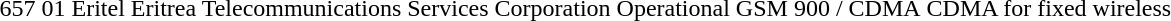<table>
<tr>
<td>657</td>
<td>01</td>
<td>Eritel</td>
<td>Eritrea Telecommunications Services Corporation</td>
<td>Operational</td>
<td>GSM 900 / CDMA</td>
<td>CDMA for fixed wireless</td>
</tr>
</table>
